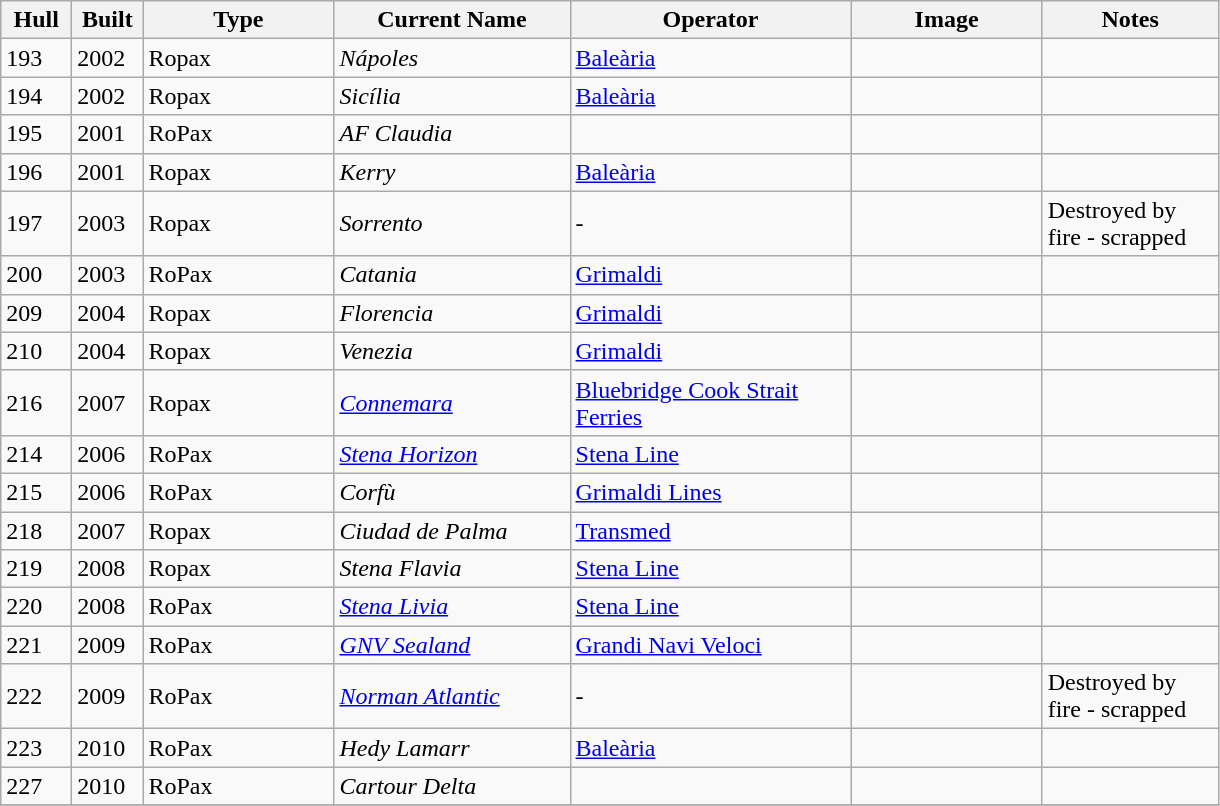<table class="wikitable sortable">
<tr>
<th scope="col" width="40pt">Hull</th>
<th scope="col" width="40pt">Built</th>
<th scope="col" width="120pt">Type</th>
<th scope="col" width="150pt">Current Name</th>
<th scope="col" width="180pt">Operator</th>
<th scope="col" width="120pt">Image</th>
<th scope="col" width="110pt">Notes</th>
</tr>
<tr>
<td>193</td>
<td>2002</td>
<td>Ropax</td>
<td><em>Nápoles</em></td>
<td><a href='#'>Baleària</a></td>
<td></td>
<td></td>
</tr>
<tr>
<td>194</td>
<td>2002</td>
<td>Ropax</td>
<td><em>Sicília</em></td>
<td><a href='#'>Baleària</a></td>
<td></td>
<td></td>
</tr>
<tr>
<td>195</td>
<td>2001</td>
<td>RoPax</td>
<td><em>AF Claudia</em></td>
<td></td>
<td></td>
<td></td>
</tr>
<tr>
<td>196</td>
<td>2001</td>
<td>Ropax</td>
<td><em>Kerry</em></td>
<td><a href='#'>Baleària</a></td>
<td></td>
<td></td>
</tr>
<tr>
<td>197</td>
<td>2003</td>
<td>Ropax</td>
<td><em>Sorrento</em></td>
<td>-</td>
<td></td>
<td>Destroyed by fire - scrapped</td>
</tr>
<tr>
<td>200</td>
<td>2003</td>
<td>RoPax</td>
<td><em>Catania</em></td>
<td><a href='#'>Grimaldi</a></td>
<td></td>
<td></td>
</tr>
<tr>
<td>209</td>
<td>2004</td>
<td>Ropax</td>
<td><em>Florencia</em></td>
<td><a href='#'>Grimaldi</a></td>
<td></td>
<td></td>
</tr>
<tr>
<td>210</td>
<td>2004</td>
<td>Ropax</td>
<td><em>Venezia</em></td>
<td><a href='#'>Grimaldi</a></td>
<td></td>
<td></td>
</tr>
<tr>
<td>216</td>
<td>2007</td>
<td>Ropax</td>
<td><a href='#'><em>Connemara</em></a></td>
<td><a href='#'>Bluebridge Cook Strait Ferries</a></td>
<td></td>
<td></td>
</tr>
<tr>
<td>214</td>
<td>2006</td>
<td>RoPax</td>
<td><a href='#'><em>Stena Horizon</em></a></td>
<td><a href='#'>Stena Line</a></td>
<td></td>
<td></td>
</tr>
<tr>
<td>215</td>
<td>2006</td>
<td>RoPax</td>
<td><em>Corfù</em></td>
<td><a href='#'>Grimaldi Lines</a></td>
<td></td>
<td></td>
</tr>
<tr>
<td>218</td>
<td>2007</td>
<td>Ropax</td>
<td><em>Ciudad de Palma</em></td>
<td><a href='#'>Transmed</a></td>
<td></td>
<td></td>
</tr>
<tr>
<td>219</td>
<td>2008</td>
<td>Ropax</td>
<td><em>Stena Flavia</em></td>
<td><a href='#'>Stena Line</a></td>
<td></td>
<td></td>
</tr>
<tr>
<td>220</td>
<td>2008</td>
<td>RoPax</td>
<td><a href='#'><em>Stena Livia</em></a></td>
<td><a href='#'>Stena Line</a></td>
<td></td>
<td></td>
</tr>
<tr>
<td>221</td>
<td>2009</td>
<td>RoPax</td>
<td><a href='#'><em>GNV Sealand</em></a></td>
<td><a href='#'>Grandi Navi Veloci</a></td>
<td></td>
<td></td>
</tr>
<tr>
<td>222</td>
<td>2009</td>
<td>RoPax</td>
<td><a href='#'><em>Norman Atlantic</em></a></td>
<td>-</td>
<td></td>
<td>Destroyed by fire - scrapped</td>
</tr>
<tr>
<td>223</td>
<td>2010</td>
<td>RoPax</td>
<td><em>Hedy Lamarr</em></td>
<td><a href='#'>Baleària</a></td>
<td></td>
<td></td>
</tr>
<tr>
<td>227</td>
<td>2010</td>
<td>RoPax</td>
<td><em>Cartour Delta</em></td>
<td></td>
<td></td>
<td></td>
</tr>
<tr>
</tr>
</table>
